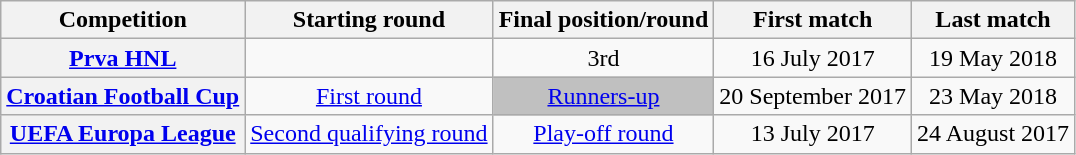<table class="wikitable plainrowheaders" style="text-align:center;">
<tr>
<th scope=col>Competition</th>
<th scope=col>Starting round</th>
<th scope=col>Final position/round</th>
<th scope=col>First match</th>
<th scope=col>Last match</th>
</tr>
<tr>
<th scope=row align=left><a href='#'>Prva HNL</a></th>
<td></td>
<td>3rd</td>
<td>16 July 2017</td>
<td>19 May 2018</td>
</tr>
<tr>
<th scope=row align=left><a href='#'>Croatian Football Cup</a></th>
<td><a href='#'>First round</a></td>
<td style="background: silver"><a href='#'>Runners-up</a></td>
<td>20 September 2017</td>
<td>23 May 2018</td>
</tr>
<tr>
<th scope=row align=left><a href='#'>UEFA Europa League</a></th>
<td><a href='#'>Second qualifying round</a></td>
<td><a href='#'>Play-off round</a></td>
<td>13 July 2017</td>
<td>24 August 2017</td>
</tr>
</table>
